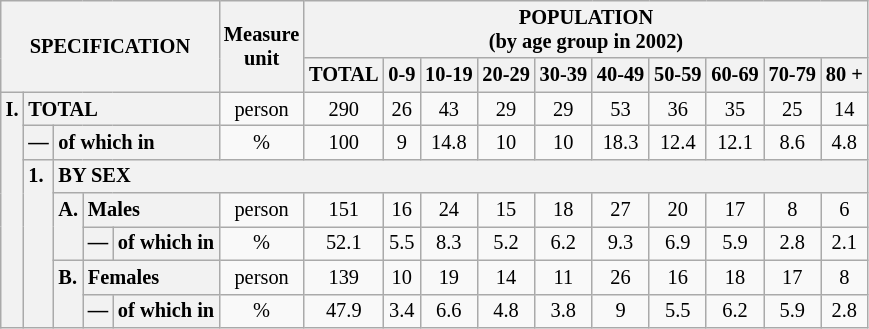<table class="wikitable" style="font-size:85%; text-align:center">
<tr>
<th rowspan="2" colspan="5">SPECIFICATION</th>
<th rowspan="2">Measure<br> unit</th>
<th colspan="10" rowspan="1">POPULATION<br> (by age group in 2002)</th>
</tr>
<tr>
<th>TOTAL</th>
<th>0-9</th>
<th>10-19</th>
<th>20-29</th>
<th>30-39</th>
<th>40-49</th>
<th>50-59</th>
<th>60-69</th>
<th>70-79</th>
<th>80 +</th>
</tr>
<tr>
<th style="text-align:left" valign="top" rowspan="7">I.</th>
<th style="text-align:left" colspan="4">TOTAL</th>
<td>person</td>
<td>290</td>
<td>26</td>
<td>43</td>
<td>29</td>
<td>29</td>
<td>53</td>
<td>36</td>
<td>35</td>
<td>25</td>
<td>14</td>
</tr>
<tr>
<th style="text-align:left" valign="top">—</th>
<th style="text-align:left" colspan="3">of which in</th>
<td>%</td>
<td>100</td>
<td>9</td>
<td>14.8</td>
<td>10</td>
<td>10</td>
<td>18.3</td>
<td>12.4</td>
<td>12.1</td>
<td>8.6</td>
<td>4.8</td>
</tr>
<tr>
<th style="text-align:left" valign="top" rowspan="5">1.</th>
<th style="text-align:left" colspan="14">BY SEX</th>
</tr>
<tr>
<th style="text-align:left" valign="top" rowspan="2">A.</th>
<th style="text-align:left" colspan="2">Males</th>
<td>person</td>
<td>151</td>
<td>16</td>
<td>24</td>
<td>15</td>
<td>18</td>
<td>27</td>
<td>20</td>
<td>17</td>
<td>8</td>
<td>6</td>
</tr>
<tr>
<th style="text-align:left" valign="top">—</th>
<th style="text-align:left" colspan="1">of which in</th>
<td>%</td>
<td>52.1</td>
<td>5.5</td>
<td>8.3</td>
<td>5.2</td>
<td>6.2</td>
<td>9.3</td>
<td>6.9</td>
<td>5.9</td>
<td>2.8</td>
<td>2.1</td>
</tr>
<tr>
<th style="text-align:left" valign="top" rowspan="2">B.</th>
<th style="text-align:left" colspan="2">Females</th>
<td>person</td>
<td>139</td>
<td>10</td>
<td>19</td>
<td>14</td>
<td>11</td>
<td>26</td>
<td>16</td>
<td>18</td>
<td>17</td>
<td>8</td>
</tr>
<tr>
<th style="text-align:left" valign="top">—</th>
<th style="text-align:left" colspan="1">of which in</th>
<td>%</td>
<td>47.9</td>
<td>3.4</td>
<td>6.6</td>
<td>4.8</td>
<td>3.8</td>
<td>9</td>
<td>5.5</td>
<td>6.2</td>
<td>5.9</td>
<td>2.8</td>
</tr>
</table>
